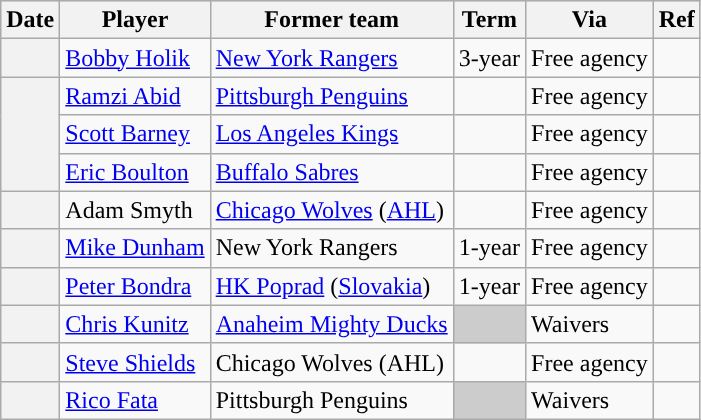<table class="wikitable plainrowheaders">
<tr style="background:#ddd; text-align:center;">
<th>Date</th>
<th>Player</th>
<th>Former team</th>
<th>Term</th>
<th>Via</th>
<th>Ref</th>
</tr>
<tr>
<th scope="row"></th>
<td><a href='#'>Bobby Holik</a></td>
<td><a href='#'>New York Rangers</a></td>
<td>3-year</td>
<td>Free agency</td>
<td></td>
</tr>
<tr>
<th scope="row" rowspan=3></th>
<td><a href='#'>Ramzi Abid</a></td>
<td><a href='#'>Pittsburgh Penguins</a></td>
<td></td>
<td>Free agency</td>
<td></td>
</tr>
<tr>
<td><a href='#'>Scott Barney</a></td>
<td><a href='#'>Los Angeles Kings</a></td>
<td></td>
<td>Free agency</td>
<td></td>
</tr>
<tr>
<td><a href='#'>Eric Boulton</a></td>
<td><a href='#'>Buffalo Sabres</a></td>
<td></td>
<td>Free agency</td>
<td></td>
</tr>
<tr>
<th scope="row"></th>
<td>Adam Smyth</td>
<td><a href='#'>Chicago Wolves</a> (<a href='#'>AHL</a>)</td>
<td></td>
<td>Free agency</td>
<td></td>
</tr>
<tr>
<th scope="row"></th>
<td><a href='#'>Mike Dunham</a></td>
<td>New York Rangers</td>
<td>1-year</td>
<td>Free agency</td>
<td></td>
</tr>
<tr>
<th scope="row"></th>
<td><a href='#'>Peter Bondra</a></td>
<td><a href='#'>HK Poprad</a> (<a href='#'>Slovakia</a>)</td>
<td>1-year</td>
<td>Free agency</td>
<td></td>
</tr>
<tr>
<th scope="row"></th>
<td><a href='#'>Chris Kunitz</a></td>
<td><a href='#'>Anaheim Mighty Ducks</a></td>
<td style="background:#ccc"></td>
<td>Waivers</td>
<td></td>
</tr>
<tr>
<th scope="row"></th>
<td><a href='#'>Steve Shields</a></td>
<td>Chicago Wolves (AHL)</td>
<td></td>
<td>Free agency</td>
<td></td>
</tr>
<tr>
<th scope="row"></th>
<td><a href='#'>Rico Fata</a></td>
<td>Pittsburgh Penguins</td>
<td style="background:#ccc"></td>
<td>Waivers</td>
<td></td>
</tr>
</table>
